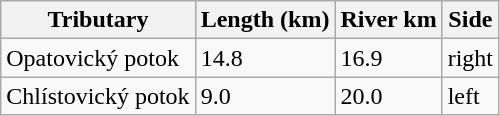<table class="wikitable">
<tr>
<th>Tributary</th>
<th>Length (km)</th>
<th>River km</th>
<th>Side</th>
</tr>
<tr>
<td>Opatovický potok</td>
<td>14.8</td>
<td>16.9</td>
<td>right</td>
</tr>
<tr>
<td>Chlístovický potok</td>
<td>9.0</td>
<td>20.0</td>
<td>left</td>
</tr>
</table>
